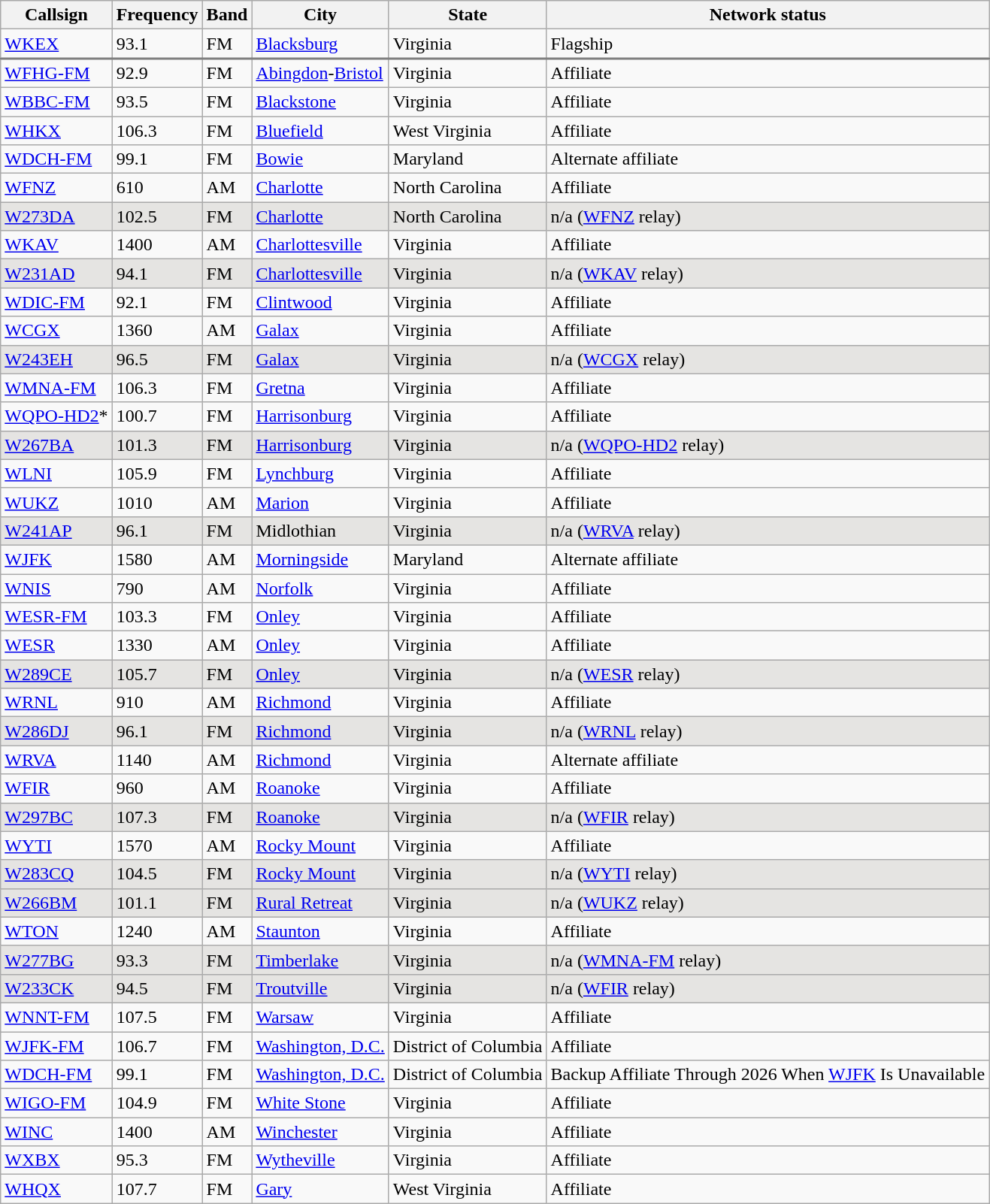<table class="wikitable sortable">
<tr>
<th>Callsign</th>
<th>Frequency</th>
<th>Band</th>
<th>City</th>
<th>State</th>
<th>Network status</th>
</tr>
<tr style="border-bottom: 2px solid grey">
<td><a href='#'>WKEX</a></td>
<td>93.1</td>
<td>FM</td>
<td><a href='#'>Blacksburg</a></td>
<td>Virginia</td>
<td>Flagship</td>
</tr>
<tr>
<td><a href='#'>WFHG-FM</a></td>
<td>92.9</td>
<td>FM</td>
<td><a href='#'>Abingdon</a>-<a href='#'>Bristol</a></td>
<td>Virginia</td>
<td>Affiliate</td>
</tr>
<tr>
<td><a href='#'>WBBC-FM</a></td>
<td>93.5</td>
<td>FM</td>
<td><a href='#'>Blackstone</a></td>
<td>Virginia</td>
<td>Affiliate</td>
</tr>
<tr>
<td><a href='#'>WHKX</a></td>
<td>106.3</td>
<td>FM</td>
<td><a href='#'>Bluefield</a></td>
<td>West Virginia</td>
<td>Affiliate</td>
</tr>
<tr>
<td><a href='#'>WDCH-FM</a></td>
<td>99.1</td>
<td>FM</td>
<td><a href='#'>Bowie</a></td>
<td>Maryland</td>
<td>Alternate affiliate</td>
</tr>
<tr>
<td><a href='#'>WFNZ</a></td>
<td>610</td>
<td>AM</td>
<td><a href='#'>Charlotte</a></td>
<td>North Carolina</td>
<td>Affiliate</td>
</tr>
<tr style="background:#E5E4E2">
<td><a href='#'>W273DA</a></td>
<td>102.5</td>
<td>FM</td>
<td><a href='#'>Charlotte</a></td>
<td>North Carolina</td>
<td>n/a (<a href='#'>WFNZ</a> relay)</td>
</tr>
<tr>
<td><a href='#'>WKAV</a></td>
<td>1400</td>
<td>AM</td>
<td><a href='#'>Charlottesville</a></td>
<td>Virginia</td>
<td>Affiliate</td>
</tr>
<tr style="background:#E5E4E2">
<td><a href='#'>W231AD</a></td>
<td>94.1</td>
<td>FM</td>
<td><a href='#'>Charlottesville</a></td>
<td>Virginia</td>
<td>n/a (<a href='#'>WKAV</a> relay)</td>
</tr>
<tr>
<td><a href='#'>WDIC-FM</a></td>
<td>92.1</td>
<td>FM</td>
<td><a href='#'>Clintwood</a></td>
<td>Virginia</td>
<td>Affiliate</td>
</tr>
<tr>
<td><a href='#'>WCGX</a></td>
<td>1360</td>
<td>AM</td>
<td><a href='#'>Galax</a></td>
<td>Virginia</td>
<td>Affiliate</td>
</tr>
<tr style="background:#E5E4E2">
<td><a href='#'>W243EH</a></td>
<td>96.5</td>
<td>FM</td>
<td><a href='#'>Galax</a></td>
<td>Virginia</td>
<td>n/a (<a href='#'>WCGX</a> relay)</td>
</tr>
<tr>
<td><a href='#'>WMNA-FM</a></td>
<td>106.3</td>
<td>FM</td>
<td><a href='#'>Gretna</a></td>
<td>Virginia</td>
<td>Affiliate</td>
</tr>
<tr>
<td><a href='#'>WQPO-HD2</a>*</td>
<td>100.7</td>
<td>FM</td>
<td><a href='#'>Harrisonburg</a></td>
<td>Virginia</td>
<td>Affiliate</td>
</tr>
<tr style="background:#E5E4E2">
<td><a href='#'>W267BA</a></td>
<td>101.3</td>
<td>FM</td>
<td><a href='#'>Harrisonburg</a></td>
<td>Virginia</td>
<td>n/a (<a href='#'>WQPO-HD2</a> relay)</td>
</tr>
<tr>
<td><a href='#'>WLNI</a></td>
<td>105.9</td>
<td>FM</td>
<td><a href='#'>Lynchburg</a></td>
<td>Virginia</td>
<td>Affiliate</td>
</tr>
<tr>
<td><a href='#'>WUKZ</a></td>
<td>1010</td>
<td>AM</td>
<td><a href='#'>Marion</a></td>
<td>Virginia</td>
<td>Affiliate</td>
</tr>
<tr style="background:#E5E4E2">
<td><a href='#'>W241AP</a></td>
<td>96.1</td>
<td>FM</td>
<td>Midlothian</td>
<td>Virginia</td>
<td>n/a (<a href='#'>WRVA</a> relay)</td>
</tr>
<tr>
<td><a href='#'>WJFK</a></td>
<td>1580</td>
<td>AM</td>
<td><a href='#'>Morningside</a></td>
<td>Maryland</td>
<td>Alternate affiliate</td>
</tr>
<tr>
<td><a href='#'>WNIS</a></td>
<td>790</td>
<td>AM</td>
<td><a href='#'>Norfolk</a></td>
<td>Virginia</td>
<td>Affiliate</td>
</tr>
<tr>
<td><a href='#'>WESR-FM</a></td>
<td>103.3</td>
<td>FM</td>
<td><a href='#'>Onley</a></td>
<td>Virginia</td>
<td>Affiliate</td>
</tr>
<tr>
<td><a href='#'>WESR</a></td>
<td>1330</td>
<td>AM</td>
<td><a href='#'>Onley</a></td>
<td>Virginia</td>
<td>Affiliate</td>
</tr>
<tr style="background:#E5E4E2">
<td><a href='#'>W289CE</a></td>
<td>105.7</td>
<td>FM</td>
<td><a href='#'>Onley</a></td>
<td>Virginia</td>
<td>n/a (<a href='#'>WESR</a> relay)</td>
</tr>
<tr>
<td><a href='#'>WRNL</a></td>
<td>910</td>
<td>AM</td>
<td><a href='#'>Richmond</a></td>
<td>Virginia</td>
<td>Affiliate</td>
</tr>
<tr style="background:#E5E4E2">
<td><a href='#'>W286DJ</a></td>
<td>96.1</td>
<td>FM</td>
<td><a href='#'>Richmond</a></td>
<td>Virginia</td>
<td>n/a (<a href='#'>WRNL</a> relay)</td>
</tr>
<tr>
<td><a href='#'>WRVA</a></td>
<td>1140</td>
<td>AM</td>
<td><a href='#'>Richmond</a></td>
<td>Virginia</td>
<td>Alternate affiliate</td>
</tr>
<tr>
<td><a href='#'>WFIR</a></td>
<td>960</td>
<td>AM</td>
<td><a href='#'>Roanoke</a></td>
<td>Virginia</td>
<td>Affiliate</td>
</tr>
<tr style="background:#E5E4E2">
<td><a href='#'>W297BC</a></td>
<td>107.3</td>
<td>FM</td>
<td><a href='#'>Roanoke</a></td>
<td>Virginia</td>
<td>n/a (<a href='#'>WFIR</a> relay)</td>
</tr>
<tr>
<td><a href='#'>WYTI</a></td>
<td>1570</td>
<td>AM</td>
<td><a href='#'>Rocky Mount</a></td>
<td>Virginia</td>
<td>Affiliate</td>
</tr>
<tr style="background:#E5E4E2">
<td><a href='#'>W283CQ</a></td>
<td>104.5</td>
<td>FM</td>
<td><a href='#'>Rocky Mount</a></td>
<td>Virginia</td>
<td>n/a (<a href='#'>WYTI</a> relay)</td>
</tr>
<tr style="background:#E5E4E2">
<td><a href='#'>W266BM</a></td>
<td>101.1</td>
<td>FM</td>
<td><a href='#'>Rural Retreat</a></td>
<td>Virginia</td>
<td>n/a (<a href='#'>WUKZ</a> relay)</td>
</tr>
<tr>
<td><a href='#'>WTON</a></td>
<td>1240</td>
<td>AM</td>
<td><a href='#'>Staunton</a></td>
<td>Virginia</td>
<td>Affiliate</td>
</tr>
<tr style="background:#E5E4E2">
<td><a href='#'>W277BG</a></td>
<td>93.3</td>
<td>FM</td>
<td><a href='#'>Timberlake</a></td>
<td>Virginia</td>
<td>n/a (<a href='#'>WMNA-FM</a> relay)</td>
</tr>
<tr style="background:#E5E4E2">
<td><a href='#'>W233CK</a></td>
<td>94.5</td>
<td>FM</td>
<td><a href='#'>Troutville</a></td>
<td>Virginia</td>
<td>n/a (<a href='#'>WFIR</a> relay)</td>
</tr>
<tr>
<td><a href='#'>WNNT-FM</a></td>
<td>107.5</td>
<td>FM</td>
<td><a href='#'>Warsaw</a></td>
<td>Virginia</td>
<td>Affiliate</td>
</tr>
<tr>
<td><a href='#'>WJFK-FM</a></td>
<td>106.7</td>
<td>FM</td>
<td><a href='#'>Washington, D.C.</a></td>
<td>District of Columbia</td>
<td>Affiliate</td>
</tr>
<tr>
<td><a href='#'>WDCH-FM</a></td>
<td>99.1</td>
<td>FM</td>
<td><a href='#'>Washington, D.C.</a></td>
<td>District of Columbia</td>
<td>Backup Affiliate Through 2026 When <a href='#'>WJFK</a> Is Unavailable</td>
</tr>
<tr>
<td><a href='#'>WIGO-FM</a></td>
<td>104.9</td>
<td>FM</td>
<td><a href='#'>White Stone</a></td>
<td>Virginia</td>
<td>Affiliate</td>
</tr>
<tr>
<td><a href='#'>WINC</a></td>
<td>1400</td>
<td>AM</td>
<td><a href='#'>Winchester</a></td>
<td>Virginia</td>
<td>Affiliate</td>
</tr>
<tr>
<td><a href='#'>WXBX</a></td>
<td>95.3</td>
<td>FM</td>
<td><a href='#'>Wytheville</a></td>
<td>Virginia</td>
<td>Affiliate</td>
</tr>
<tr>
<td><a href='#'>WHQX</a></td>
<td>107.7</td>
<td>FM</td>
<td><a href='#'>Gary</a></td>
<td>West Virginia</td>
<td>Affiliate</td>
</tr>
</table>
